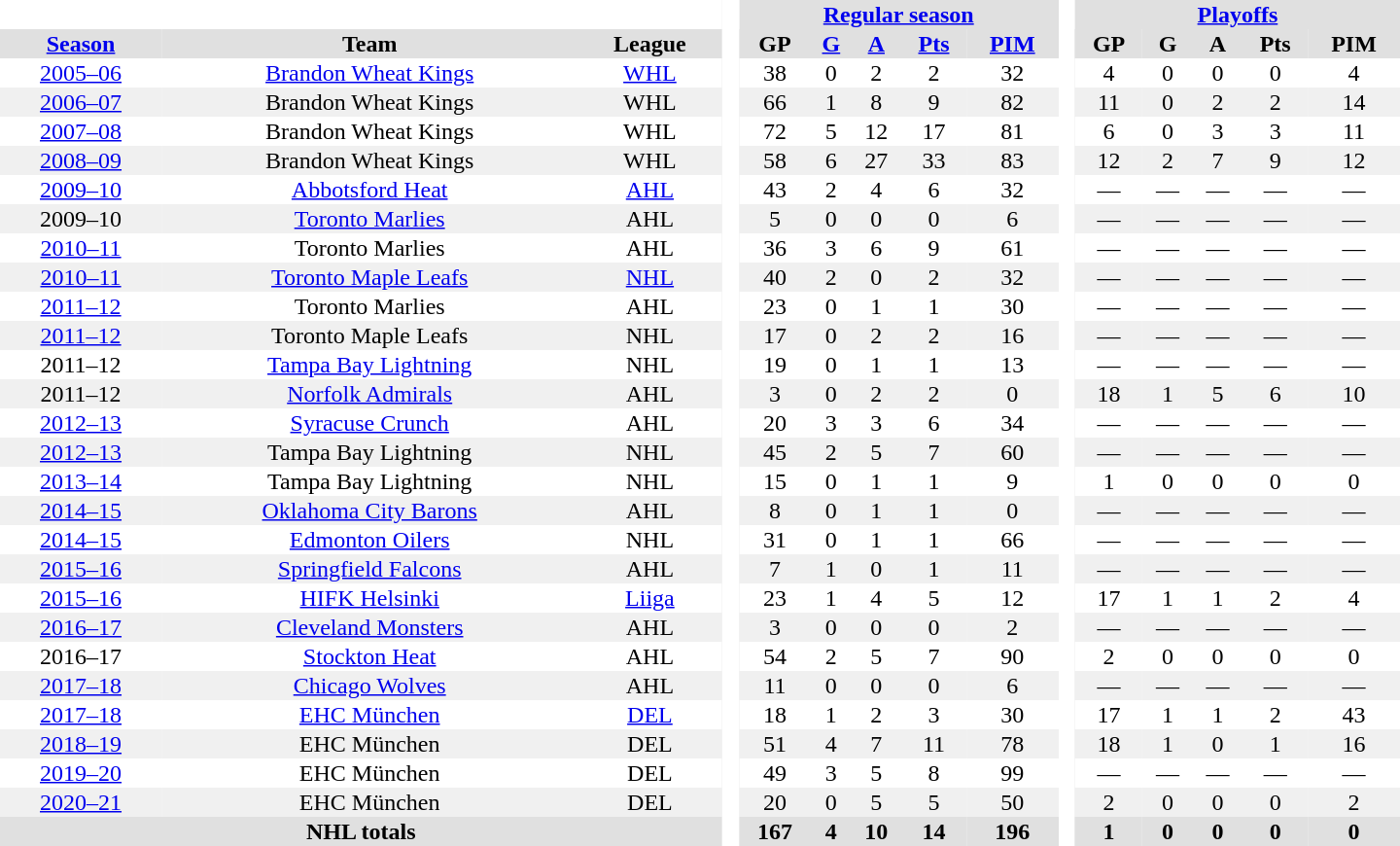<table border="0" cellpadding="1" cellspacing="0" style="text-align:center; width:60em;">
<tr style="background:#e0e0e0;">
<th colspan="3" bgcolor="#ffffff"> </th>
<th rowspan="99" bgcolor="#ffffff"> </th>
<th colspan="5"><a href='#'>Regular season</a></th>
<th rowspan="99" bgcolor="#ffffff"> </th>
<th colspan="5"><a href='#'>Playoffs</a></th>
</tr>
<tr style="background:#e0e0e0;">
<th><a href='#'>Season</a></th>
<th>Team</th>
<th>League</th>
<th>GP</th>
<th><a href='#'>G</a></th>
<th><a href='#'>A</a></th>
<th><a href='#'>Pts</a></th>
<th><a href='#'>PIM</a></th>
<th>GP</th>
<th>G</th>
<th>A</th>
<th>Pts</th>
<th>PIM</th>
</tr>
<tr>
<td><a href='#'>2005–06</a></td>
<td><a href='#'>Brandon Wheat Kings</a></td>
<td><a href='#'>WHL</a></td>
<td>38</td>
<td>0</td>
<td>2</td>
<td>2</td>
<td>32</td>
<td>4</td>
<td>0</td>
<td>0</td>
<td>0</td>
<td>4</td>
</tr>
<tr style="background:#f0f0f0;">
<td><a href='#'>2006–07</a></td>
<td>Brandon Wheat Kings</td>
<td>WHL</td>
<td>66</td>
<td>1</td>
<td>8</td>
<td>9</td>
<td>82</td>
<td>11</td>
<td>0</td>
<td>2</td>
<td>2</td>
<td>14</td>
</tr>
<tr>
<td><a href='#'>2007–08</a></td>
<td>Brandon Wheat Kings</td>
<td>WHL</td>
<td>72</td>
<td>5</td>
<td>12</td>
<td>17</td>
<td>81</td>
<td>6</td>
<td>0</td>
<td>3</td>
<td>3</td>
<td>11</td>
</tr>
<tr style="background:#f0f0f0;">
<td><a href='#'>2008–09</a></td>
<td>Brandon Wheat Kings</td>
<td>WHL</td>
<td>58</td>
<td>6</td>
<td>27</td>
<td>33</td>
<td>83</td>
<td>12</td>
<td>2</td>
<td>7</td>
<td>9</td>
<td>12</td>
</tr>
<tr>
<td><a href='#'>2009–10</a></td>
<td><a href='#'>Abbotsford Heat</a></td>
<td><a href='#'>AHL</a></td>
<td>43</td>
<td>2</td>
<td>4</td>
<td>6</td>
<td>32</td>
<td>—</td>
<td>—</td>
<td>—</td>
<td>—</td>
<td>—</td>
</tr>
<tr style="background:#f0f0f0;">
<td>2009–10</td>
<td><a href='#'>Toronto Marlies</a></td>
<td>AHL</td>
<td>5</td>
<td>0</td>
<td>0</td>
<td>0</td>
<td>6</td>
<td>—</td>
<td>—</td>
<td>—</td>
<td>—</td>
<td>—</td>
</tr>
<tr>
<td><a href='#'>2010–11</a></td>
<td>Toronto Marlies</td>
<td>AHL</td>
<td>36</td>
<td>3</td>
<td>6</td>
<td>9</td>
<td>61</td>
<td>—</td>
<td>—</td>
<td>—</td>
<td>—</td>
<td>—</td>
</tr>
<tr style="background:#f0f0f0;">
<td><a href='#'>2010–11</a></td>
<td><a href='#'>Toronto Maple Leafs</a></td>
<td><a href='#'>NHL</a></td>
<td>40</td>
<td>2</td>
<td>0</td>
<td>2</td>
<td>32</td>
<td>—</td>
<td>—</td>
<td>—</td>
<td>—</td>
<td>—</td>
</tr>
<tr>
<td><a href='#'>2011–12</a></td>
<td>Toronto Marlies</td>
<td>AHL</td>
<td>23</td>
<td>0</td>
<td>1</td>
<td>1</td>
<td>30</td>
<td>—</td>
<td>—</td>
<td>—</td>
<td>—</td>
<td>—</td>
</tr>
<tr style="background:#f0f0f0;">
<td><a href='#'>2011–12</a></td>
<td>Toronto Maple Leafs</td>
<td>NHL</td>
<td>17</td>
<td>0</td>
<td>2</td>
<td>2</td>
<td>16</td>
<td>—</td>
<td>—</td>
<td>—</td>
<td>—</td>
<td>—</td>
</tr>
<tr>
<td>2011–12</td>
<td><a href='#'>Tampa Bay Lightning</a></td>
<td>NHL</td>
<td>19</td>
<td>0</td>
<td>1</td>
<td>1</td>
<td>13</td>
<td>—</td>
<td>—</td>
<td>—</td>
<td>—</td>
<td>—</td>
</tr>
<tr style="background:#f0f0f0;">
<td>2011–12</td>
<td><a href='#'>Norfolk Admirals</a></td>
<td>AHL</td>
<td>3</td>
<td>0</td>
<td>2</td>
<td>2</td>
<td>0</td>
<td>18</td>
<td>1</td>
<td>5</td>
<td>6</td>
<td>10</td>
</tr>
<tr>
<td><a href='#'>2012–13</a></td>
<td><a href='#'>Syracuse Crunch</a></td>
<td>AHL</td>
<td>20</td>
<td>3</td>
<td>3</td>
<td>6</td>
<td>34</td>
<td>—</td>
<td>—</td>
<td>—</td>
<td>—</td>
<td>—</td>
</tr>
<tr style="background:#f0f0f0;">
<td><a href='#'>2012–13</a></td>
<td>Tampa Bay Lightning</td>
<td>NHL</td>
<td>45</td>
<td>2</td>
<td>5</td>
<td>7</td>
<td>60</td>
<td>—</td>
<td>—</td>
<td>—</td>
<td>—</td>
<td>—</td>
</tr>
<tr>
<td><a href='#'>2013–14</a></td>
<td>Tampa Bay Lightning</td>
<td>NHL</td>
<td>15</td>
<td>0</td>
<td>1</td>
<td>1</td>
<td>9</td>
<td>1</td>
<td>0</td>
<td>0</td>
<td>0</td>
<td>0</td>
</tr>
<tr style="background:#f0f0f0;">
<td><a href='#'>2014–15</a></td>
<td><a href='#'>Oklahoma City Barons</a></td>
<td>AHL</td>
<td>8</td>
<td>0</td>
<td>1</td>
<td>1</td>
<td>0</td>
<td>—</td>
<td>—</td>
<td>—</td>
<td>—</td>
<td>—</td>
</tr>
<tr>
<td><a href='#'>2014–15</a></td>
<td><a href='#'>Edmonton Oilers</a></td>
<td>NHL</td>
<td>31</td>
<td>0</td>
<td>1</td>
<td>1</td>
<td>66</td>
<td>—</td>
<td>—</td>
<td>—</td>
<td>—</td>
<td>—</td>
</tr>
<tr style="background:#f0f0f0;">
<td><a href='#'>2015–16</a></td>
<td><a href='#'>Springfield Falcons</a></td>
<td>AHL</td>
<td>7</td>
<td>1</td>
<td>0</td>
<td>1</td>
<td>11</td>
<td>—</td>
<td>—</td>
<td>—</td>
<td>—</td>
<td>—</td>
</tr>
<tr>
<td><a href='#'>2015–16</a></td>
<td><a href='#'>HIFK Helsinki</a></td>
<td><a href='#'>Liiga</a></td>
<td>23</td>
<td>1</td>
<td>4</td>
<td>5</td>
<td>12</td>
<td>17</td>
<td>1</td>
<td>1</td>
<td>2</td>
<td>4</td>
</tr>
<tr style="background:#f0f0f0;">
<td><a href='#'>2016–17</a></td>
<td><a href='#'>Cleveland Monsters</a></td>
<td>AHL</td>
<td>3</td>
<td>0</td>
<td>0</td>
<td>0</td>
<td>2</td>
<td>—</td>
<td>—</td>
<td>—</td>
<td>—</td>
<td>—</td>
</tr>
<tr>
<td>2016–17</td>
<td><a href='#'>Stockton Heat</a></td>
<td>AHL</td>
<td>54</td>
<td>2</td>
<td>5</td>
<td>7</td>
<td>90</td>
<td>2</td>
<td>0</td>
<td>0</td>
<td>0</td>
<td>0</td>
</tr>
<tr style="background:#f0f0f0;">
<td><a href='#'>2017–18</a></td>
<td><a href='#'>Chicago Wolves</a></td>
<td>AHL</td>
<td>11</td>
<td>0</td>
<td>0</td>
<td>0</td>
<td>6</td>
<td>—</td>
<td>—</td>
<td>—</td>
<td>—</td>
<td>—</td>
</tr>
<tr>
<td><a href='#'>2017–18</a></td>
<td><a href='#'>EHC München</a></td>
<td><a href='#'>DEL</a></td>
<td>18</td>
<td>1</td>
<td>2</td>
<td>3</td>
<td>30</td>
<td>17</td>
<td>1</td>
<td>1</td>
<td>2</td>
<td>43</td>
</tr>
<tr style="background:#f0f0f0;">
<td><a href='#'>2018–19</a></td>
<td>EHC München</td>
<td>DEL</td>
<td>51</td>
<td>4</td>
<td>7</td>
<td>11</td>
<td>78</td>
<td>18</td>
<td>1</td>
<td>0</td>
<td>1</td>
<td>16</td>
</tr>
<tr>
<td><a href='#'>2019–20</a></td>
<td>EHC München</td>
<td>DEL</td>
<td>49</td>
<td>3</td>
<td>5</td>
<td>8</td>
<td>99</td>
<td>—</td>
<td>—</td>
<td>—</td>
<td>—</td>
<td>—</td>
</tr>
<tr style="background:#f0f0f0;">
<td><a href='#'>2020–21</a></td>
<td>EHC München</td>
<td>DEL</td>
<td>20</td>
<td>0</td>
<td>5</td>
<td>5</td>
<td>50</td>
<td>2</td>
<td>0</td>
<td>0</td>
<td>0</td>
<td>2</td>
</tr>
<tr ALIGN="center" bgcolor="#e0e0e0">
<th colspaN="3">NHL totals</th>
<th>167</th>
<th>4</th>
<th>10</th>
<th>14</th>
<th>196</th>
<th>1</th>
<th>0</th>
<th>0</th>
<th>0</th>
<th>0</th>
</tr>
</table>
